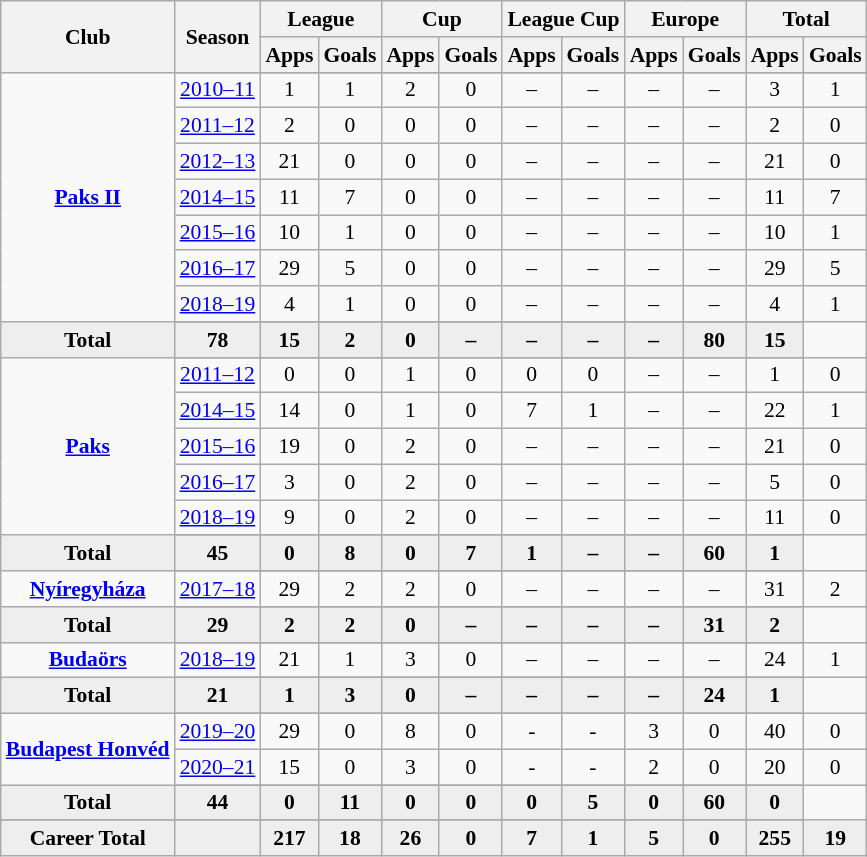<table class="wikitable" style="font-size:90%; text-align: center;">
<tr>
<th rowspan="2">Club</th>
<th rowspan="2">Season</th>
<th colspan="2">League</th>
<th colspan="2">Cup</th>
<th colspan="2">League Cup</th>
<th colspan="2">Europe</th>
<th colspan="2">Total</th>
</tr>
<tr>
<th>Apps</th>
<th>Goals</th>
<th>Apps</th>
<th>Goals</th>
<th>Apps</th>
<th>Goals</th>
<th>Apps</th>
<th>Goals</th>
<th>Apps</th>
<th>Goals</th>
</tr>
<tr ||-||-||-|->
<td rowspan="9" valign="center"><strong><a href='#'>Paks II</a></strong></td>
</tr>
<tr>
<td><a href='#'>2010–11</a></td>
<td>1</td>
<td>1</td>
<td>2</td>
<td>0</td>
<td>–</td>
<td>–</td>
<td>–</td>
<td>–</td>
<td>3</td>
<td>1</td>
</tr>
<tr>
<td><a href='#'>2011–12</a></td>
<td>2</td>
<td>0</td>
<td>0</td>
<td>0</td>
<td>–</td>
<td>–</td>
<td>–</td>
<td>–</td>
<td>2</td>
<td>0</td>
</tr>
<tr>
<td><a href='#'>2012–13</a></td>
<td>21</td>
<td>0</td>
<td>0</td>
<td>0</td>
<td>–</td>
<td>–</td>
<td>–</td>
<td>–</td>
<td>21</td>
<td>0</td>
</tr>
<tr>
<td><a href='#'>2014–15</a></td>
<td>11</td>
<td>7</td>
<td>0</td>
<td>0</td>
<td>–</td>
<td>–</td>
<td>–</td>
<td>–</td>
<td>11</td>
<td>7</td>
</tr>
<tr>
<td><a href='#'>2015–16</a></td>
<td>10</td>
<td>1</td>
<td>0</td>
<td>0</td>
<td>–</td>
<td>–</td>
<td>–</td>
<td>–</td>
<td>10</td>
<td>1</td>
</tr>
<tr>
<td><a href='#'>2016–17</a></td>
<td>29</td>
<td>5</td>
<td>0</td>
<td>0</td>
<td>–</td>
<td>–</td>
<td>–</td>
<td>–</td>
<td>29</td>
<td>5</td>
</tr>
<tr>
<td><a href='#'>2018–19</a></td>
<td>4</td>
<td>1</td>
<td>0</td>
<td>0</td>
<td>–</td>
<td>–</td>
<td>–</td>
<td>–</td>
<td>4</td>
<td>1</td>
</tr>
<tr>
</tr>
<tr style="font-weight:bold; background-color:#eeeeee;">
<td>Total</td>
<td>78</td>
<td>15</td>
<td>2</td>
<td>0</td>
<td>–</td>
<td>–</td>
<td>–</td>
<td>–</td>
<td>80</td>
<td>15</td>
</tr>
<tr>
<td rowspan="7" valign="center"><strong><a href='#'>Paks</a></strong></td>
</tr>
<tr>
<td><a href='#'>2011–12</a></td>
<td>0</td>
<td>0</td>
<td>1</td>
<td>0</td>
<td>0</td>
<td>0</td>
<td>–</td>
<td>–</td>
<td>1</td>
<td>0</td>
</tr>
<tr>
<td><a href='#'>2014–15</a></td>
<td>14</td>
<td>0</td>
<td>1</td>
<td>0</td>
<td>7</td>
<td>1</td>
<td>–</td>
<td>–</td>
<td>22</td>
<td>1</td>
</tr>
<tr>
<td><a href='#'>2015–16</a></td>
<td>19</td>
<td>0</td>
<td>2</td>
<td>0</td>
<td>–</td>
<td>–</td>
<td>–</td>
<td>–</td>
<td>21</td>
<td>0</td>
</tr>
<tr>
<td><a href='#'>2016–17</a></td>
<td>3</td>
<td>0</td>
<td>2</td>
<td>0</td>
<td>–</td>
<td>–</td>
<td>–</td>
<td>–</td>
<td>5</td>
<td>0</td>
</tr>
<tr>
<td><a href='#'>2018–19</a></td>
<td>9</td>
<td>0</td>
<td>2</td>
<td>0</td>
<td>–</td>
<td>–</td>
<td>–</td>
<td>–</td>
<td>11</td>
<td>0</td>
</tr>
<tr>
</tr>
<tr style="font-weight:bold; background-color:#eeeeee;">
<td>Total</td>
<td>45</td>
<td>0</td>
<td>8</td>
<td>0</td>
<td>7</td>
<td>1</td>
<td>–</td>
<td>–</td>
<td>60</td>
<td>1</td>
</tr>
<tr>
<td rowspan="3" valign="center"><strong><a href='#'>Nyíregyháza</a></strong></td>
</tr>
<tr>
<td><a href='#'>2017–18</a></td>
<td>29</td>
<td>2</td>
<td>2</td>
<td>0</td>
<td>–</td>
<td>–</td>
<td>–</td>
<td>–</td>
<td>31</td>
<td>2</td>
</tr>
<tr>
</tr>
<tr style="font-weight:bold; background-color:#eeeeee;">
<td>Total</td>
<td>29</td>
<td>2</td>
<td>2</td>
<td>0</td>
<td>–</td>
<td>–</td>
<td>–</td>
<td>–</td>
<td>31</td>
<td>2</td>
</tr>
<tr>
<td rowspan="3" valign="center"><strong><a href='#'>Budaörs</a></strong></td>
</tr>
<tr>
<td><a href='#'>2018–19</a></td>
<td>21</td>
<td>1</td>
<td>3</td>
<td>0</td>
<td>–</td>
<td>–</td>
<td>–</td>
<td>–</td>
<td>24</td>
<td>1</td>
</tr>
<tr>
</tr>
<tr style="font-weight:bold; background-color:#eeeeee;">
<td>Total</td>
<td>21</td>
<td>1</td>
<td>3</td>
<td>0</td>
<td>–</td>
<td>–</td>
<td>–</td>
<td>–</td>
<td>24</td>
<td>1</td>
</tr>
<tr>
<td rowspan="4" valign="center"><strong><a href='#'>Budapest Honvéd</a></strong></td>
</tr>
<tr>
<td><a href='#'>2019–20</a></td>
<td>29</td>
<td>0</td>
<td>8</td>
<td>0</td>
<td>-</td>
<td>-</td>
<td>3</td>
<td>0</td>
<td>40</td>
<td>0</td>
</tr>
<tr>
<td><a href='#'>2020–21</a></td>
<td>15</td>
<td>0</td>
<td>3</td>
<td>0</td>
<td>-</td>
<td>-</td>
<td>2</td>
<td>0</td>
<td>20</td>
<td>0</td>
</tr>
<tr>
</tr>
<tr style="font-weight:bold; background-color:#eeeeee;">
<td>Total</td>
<td>44</td>
<td>0</td>
<td>11</td>
<td>0</td>
<td>0</td>
<td>0</td>
<td>5</td>
<td>0</td>
<td>60</td>
<td>0</td>
</tr>
<tr>
</tr>
<tr style="font-weight:bold; background-color:#eeeeee;">
<td rowspan="2" valign="top"><strong>Career Total</strong></td>
<td></td>
<td><strong>217</strong></td>
<td><strong>18</strong></td>
<td><strong>26</strong></td>
<td><strong>0</strong></td>
<td><strong>7</strong></td>
<td><strong>1</strong></td>
<td><strong>5</strong></td>
<td><strong>0</strong></td>
<td><strong>255</strong></td>
<td><strong>19</strong></td>
</tr>
</table>
